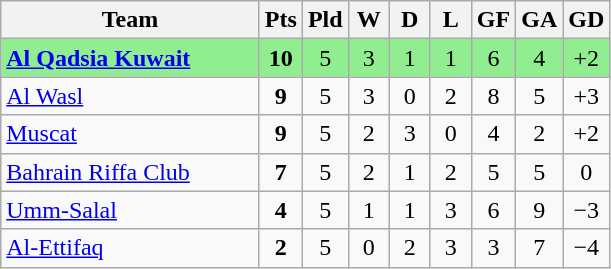<table class="wikitable" style="text-align: center;">
<tr>
<th width="165">Team</th>
<th width="20">Pts</th>
<th width="20">Pld</th>
<th width="20">W</th>
<th width="20">D</th>
<th width="20">L</th>
<th width="20">GF</th>
<th width="20">GA</th>
<th width="20">GD</th>
</tr>
<tr bgcolor=lightgreen>
<td style="text-align:left;"> <strong><a href='#'>Al Qadsia Kuwait</a></strong></td>
<td><strong>10</strong></td>
<td>5</td>
<td>3</td>
<td>1</td>
<td>1</td>
<td>6</td>
<td>4</td>
<td>+2</td>
</tr>
<tr>
<td style="text-align:left;"> <a href='#'>Al Wasl</a></td>
<td><strong>9</strong></td>
<td>5</td>
<td>3</td>
<td>0</td>
<td>2</td>
<td>8</td>
<td>5</td>
<td>+3</td>
</tr>
<tr>
<td style="text-align:left;"> <a href='#'>Muscat</a></td>
<td><strong>9</strong></td>
<td>5</td>
<td>2</td>
<td>3</td>
<td>0</td>
<td>4</td>
<td>2</td>
<td>+2</td>
</tr>
<tr>
<td style="text-align:left;"> <a href='#'>Bahrain Riffa Club</a></td>
<td><strong>7</strong></td>
<td>5</td>
<td>2</td>
<td>1</td>
<td>2</td>
<td>5</td>
<td>5</td>
<td>0</td>
</tr>
<tr>
<td style="text-align:left;"> <a href='#'>Umm-Salal</a></td>
<td><strong>4</strong></td>
<td>5</td>
<td>1</td>
<td>1</td>
<td>3</td>
<td>6</td>
<td>9</td>
<td>−3</td>
</tr>
<tr>
<td style="text-align:left;"> <a href='#'>Al-Ettifaq</a></td>
<td><strong>2</strong></td>
<td>5</td>
<td>0</td>
<td>2</td>
<td>3</td>
<td>3</td>
<td>7</td>
<td>−4</td>
</tr>
</table>
